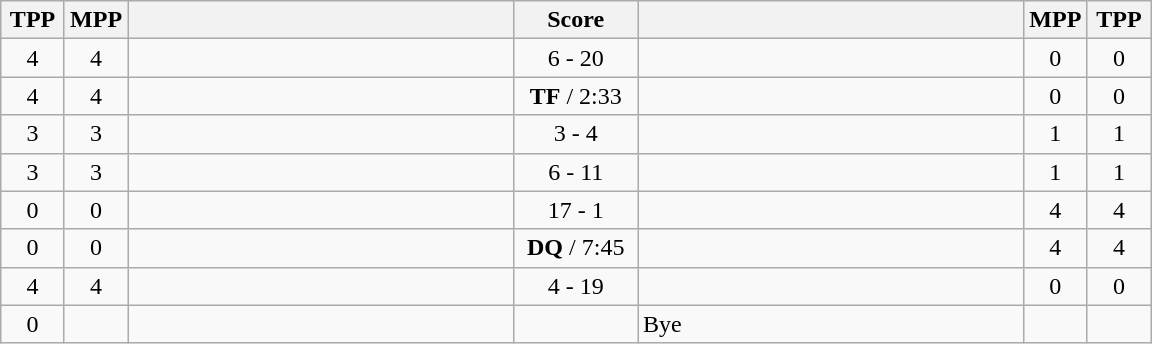<table class="wikitable" style="text-align: center;" |>
<tr>
<th width="35">TPP</th>
<th width="35">MPP</th>
<th width="250"></th>
<th width="75">Score</th>
<th width="250"></th>
<th width="35">MPP</th>
<th width="35">TPP</th>
</tr>
<tr>
<td>4</td>
<td>4</td>
<td style="text-align:left;"></td>
<td>6 - 20</td>
<td style="text-align:left;"><strong></strong></td>
<td>0</td>
<td>0</td>
</tr>
<tr>
<td>4</td>
<td>4</td>
<td style="text-align:left;"></td>
<td><strong>TF</strong> / 2:33</td>
<td style="text-align:left;"><strong></strong></td>
<td>0</td>
<td>0</td>
</tr>
<tr>
<td>3</td>
<td>3</td>
<td style="text-align:left;"></td>
<td>3 - 4</td>
<td style="text-align:left;"><strong></strong></td>
<td>1</td>
<td>1</td>
</tr>
<tr>
<td>3</td>
<td>3</td>
<td style="text-align:left;"></td>
<td>6 - 11</td>
<td style="text-align:left;"><strong></strong></td>
<td>1</td>
<td>1</td>
</tr>
<tr>
<td>0</td>
<td>0</td>
<td style="text-align:left;"><strong></strong></td>
<td>17 - 1</td>
<td style="text-align:left;"></td>
<td>4</td>
<td>4</td>
</tr>
<tr>
<td>0</td>
<td>0</td>
<td style="text-align:left;"><strong></strong></td>
<td><strong>DQ</strong> / 7:45</td>
<td style="text-align:left;"></td>
<td>4</td>
<td>4</td>
</tr>
<tr>
<td>4</td>
<td>4</td>
<td style="text-align:left;"></td>
<td>4 - 19</td>
<td style="text-align:left;"><strong></strong></td>
<td>0</td>
<td>0</td>
</tr>
<tr>
<td>0</td>
<td></td>
<td style="text-align:left;"><strong></strong></td>
<td></td>
<td style="text-align:left;">Bye</td>
<td></td>
<td></td>
</tr>
</table>
